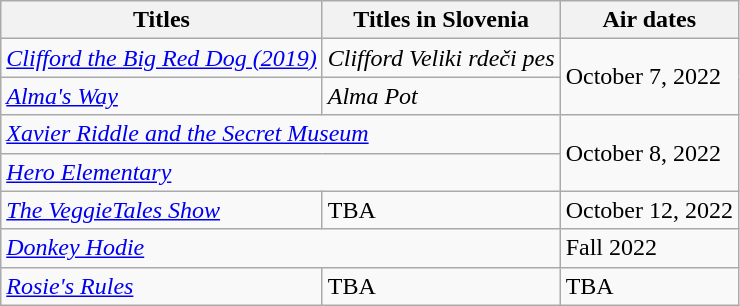<table class="wikitable">
<tr>
<th>Titles</th>
<th>Titles in Slovenia</th>
<th>Air dates</th>
</tr>
<tr>
<td><a href='#'><em>Clifford the Big Red Dog (2019)</em></a></td>
<td><em>Clifford Veliki rdeči pes</em></td>
<td rowspan="2">October 7, 2022</td>
</tr>
<tr>
<td><em><a href='#'>Alma's Way</a></em></td>
<td><em>Alma Pot</em></td>
</tr>
<tr>
<td colspan="2"><em><a href='#'>Xavier Riddle and the Secret Museum</a></em></td>
<td rowspan="2">October 8, 2022</td>
</tr>
<tr>
<td colspan="2"><em><a href='#'>Hero Elementary</a></em></td>
</tr>
<tr>
<td><em><a href='#'>The VeggieTales Show</a></em></td>
<td>TBA</td>
<td>October 12, 2022</td>
</tr>
<tr>
<td colspan="2"><a href='#'><em>Donkey Hodie</em></a></td>
<td>Fall 2022</td>
</tr>
<tr>
<td><em><a href='#'>Rosie's Rules</a></em></td>
<td>TBA</td>
<td>TBA</td>
</tr>
</table>
